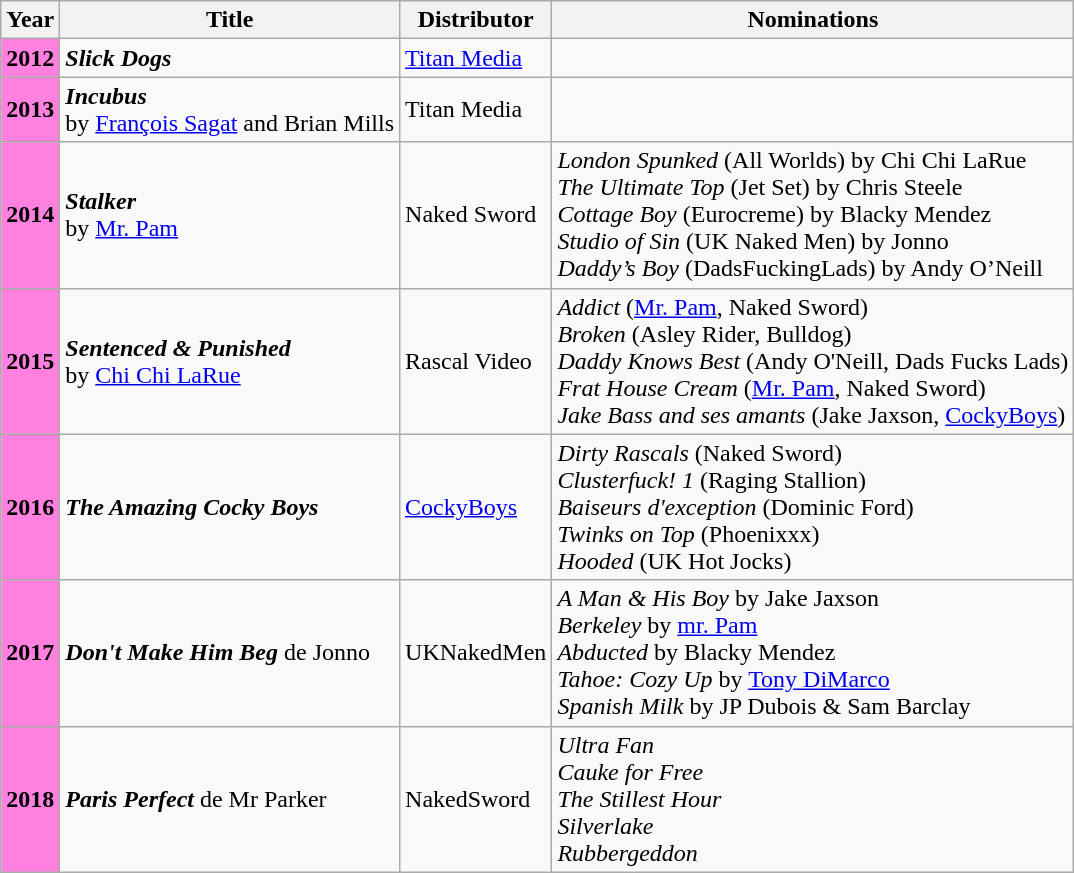<table class="wikitable">
<tr>
<th>Year</th>
<th>Title</th>
<th>Distributor</th>
<th>Nominations</th>
</tr>
<tr>
<th style="background-color: #FF80DF">2012</th>
<td><strong><em>Slick Dogs</em></strong></td>
<td><a href='#'>Titan Media</a></td>
<td></td>
</tr>
<tr>
<th style="background-color: #FF80DF">2013</th>
<td><strong><em>Incubus</em></strong><br>by <a href='#'>François Sagat</a> and Brian Mills</td>
<td>Titan Media</td>
<td></td>
</tr>
<tr>
<th style="background-color: #FF80DF">2014</th>
<td><strong><em>Stalker</em></strong><br>by <a href='#'>Mr. Pam</a></td>
<td>Naked Sword</td>
<td><em>London Spunked</em> (All Worlds) by Chi Chi LaRue<br><em>The Ultimate Top</em> (Jet Set) by Chris Steele<br><em>Cottage Boy</em> (Eurocreme) by Blacky Mendez<br><em>Studio of Sin</em> (UK Naked Men) by Jonno<br><em>Daddy’s Boy</em> (DadsFuckingLads)  by Andy O’Neill</td>
</tr>
<tr>
<th style="background-color: #FF80DF">2015</th>
<td><strong><em>Sentenced & Punished</em></strong><br>by <a href='#'>Chi Chi LaRue</a></td>
<td>Rascal Video</td>
<td><em>Addict</em> (<a href='#'>Mr. Pam</a>, Naked Sword)<br><em>Broken</em> (Asley Rider, Bulldog)<br><em>Daddy Knows Best</em> (Andy O'Neill, Dads Fucks Lads)<br><em>Frat House Cream</em> (<a href='#'>Mr. Pam</a>, Naked Sword)<br><em>Jake Bass and ses amants</em> (Jake Jaxson, <a href='#'>CockyBoys</a>)</td>
</tr>
<tr>
<th style="background-color: #FF80DF">2016</th>
<td><strong><em>The Amazing Cocky Boys</em></strong></td>
<td><a href='#'>CockyBoys</a></td>
<td><em>Dirty Rascals</em> (Naked Sword)<br><em>Clusterfuck! 1</em> (Raging Stallion)<br><em>Baiseurs d'exception</em> (Dominic Ford)<br><em>Twinks on Top</em> (Phoenixxx)<br><em>Hooded</em> (UK Hot Jocks)</td>
</tr>
<tr>
<th style="background-color: #FF80DF">2017</th>
<td><strong><em>Don't Make Him Beg</em></strong> de Jonno</td>
<td>UKNakedMen</td>
<td><em>A Man & His Boy</em> by Jake Jaxson<br><em>Berkeley</em> by <a href='#'>mr. Pam</a><br><em>Abducted</em> by Blacky Mendez<br><em>Tahoe: Cozy Up</em> by <a href='#'>Tony DiMarco</a><br><em>Spanish Milk</em> by JP Dubois & Sam Barclay</td>
</tr>
<tr>
<th style="background-color: #FF80DF">2018</th>
<td><strong><em>Paris Perfect</em></strong> de Mr Parker</td>
<td>NakedSword</td>
<td><em>Ultra Fan</em><br><em>Cauke for Free</em><br><em>The Stillest Hour</em><br><em>Silverlake</em><br><em>Rubbergeddon</td>
</tr>
</table>
